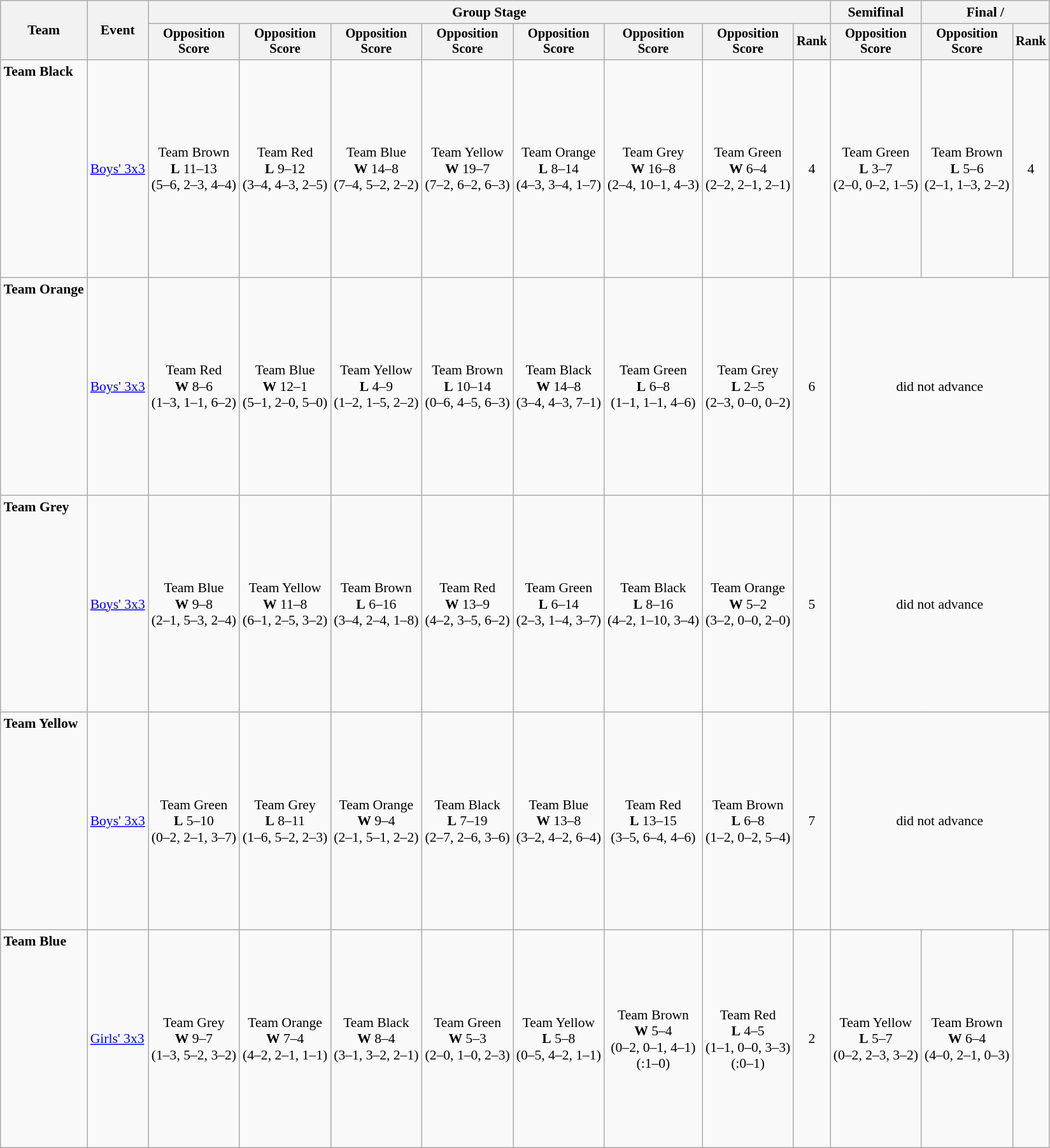<table class="wikitable" style="font-size:90%">
<tr>
<th rowspan=2>Team</th>
<th rowspan=2>Event</th>
<th colspan=8>Group Stage</th>
<th>Semifinal</th>
<th colspan=2>Final / </th>
</tr>
<tr style="font-size:95%">
<th>Opposition<br>Score</th>
<th>Opposition<br>Score</th>
<th>Opposition<br>Score</th>
<th>Opposition<br>Score</th>
<th>Opposition<br>Score</th>
<th>Opposition<br>Score</th>
<th>Opposition<br>Score</th>
<th>Rank</th>
<th>Opposition<br>Score</th>
<th>Opposition<br>Score</th>
<th>Rank</th>
</tr>
<tr align=center>
<td align=left> <strong>Team Black</strong><br><br><br><br><br><br><br><br><br><br><br><br><br></td>
<td align=left><a href='#'>Boys' 3x3</a></td>
<td> Team Brown<br><strong>L</strong> 11–13<br>(5–6, 2–3, 4–4)</td>
<td> Team Red<br><strong>L</strong> 9–12<br>(3–4, 4–3, 2–5)</td>
<td> Team Blue<br><strong>W</strong> 14–8<br>(7–4, 5–2, 2–2)</td>
<td> Team Yellow<br><strong>W</strong> 19–7<br>(7–2, 6–2, 6–3)</td>
<td> Team Orange<br><strong>L</strong> 8–14<br>(4–3, 3–4, 1–7)</td>
<td> Team Grey<br><strong>W</strong> 16–8<br>(2–4, 10–1, 4–3)</td>
<td> Team Green<br><strong>W</strong> 6–4<br>(2–2, 2–1, 2–1)</td>
<td>4</td>
<td> Team Green<br><strong>L</strong> 3–7<br>(2–0, 0–2, 1–5)</td>
<td> Team Brown<br><strong>L</strong> 5–6<br>(2–1, 1–3, 2–2)</td>
<td>4</td>
</tr>
<tr align=center>
<td align=left> <strong>Team Orange</strong><br><br><br><br><br><br><br><br><br><br><br><br><br></td>
<td align=left><a href='#'>Boys' 3x3</a></td>
<td> Team Red<br><strong>W</strong> 8–6<br>(1–3, 1–1, 6–2)</td>
<td> Team Blue<br><strong>W</strong> 12–1<br>(5–1, 2–0, 5–0)</td>
<td> Team Yellow<br><strong>L</strong> 4–9<br>(1–2, 1–5, 2–2)</td>
<td> Team Brown<br><strong>L</strong> 10–14<br>(0–6, 4–5, 6–3)</td>
<td> Team Black<br><strong>W</strong> 14–8<br>(3–4, 4–3, 7–1)</td>
<td> Team Green<br><strong>L</strong> 6–8<br>(1–1, 1–1, 4–6)</td>
<td> Team Grey<br><strong>L</strong> 2–5<br>(2–3, 0–0, 0–2)</td>
<td>6</td>
<td colspan=3>did not advance</td>
</tr>
<tr align=center>
<td align=left> <strong>Team Grey</strong><br><br><br><br><br><br><br><br><br><br><br><br><br></td>
<td align=left><a href='#'>Boys' 3x3</a></td>
<td> Team Blue<br><strong>W</strong> 9–8<br>(2–1, 5–3, 2–4)</td>
<td> Team Yellow<br><strong>W</strong> 11–8<br>(6–1, 2–5, 3–2)</td>
<td> Team Brown<br><strong>L</strong> 6–16<br>(3–4, 2–4, 1–8)</td>
<td> Team Red<br><strong>W</strong> 13–9<br>(4–2, 3–5, 6–2)</td>
<td> Team Green<br><strong>L</strong> 6–14<br>(2–3, 1–4, 3–7)</td>
<td> Team Black<br><strong>L</strong> 8–16<br>(4–2, 1–10, 3–4)</td>
<td> Team Orange<br><strong>W</strong> 5–2<br>(3–2, 0–0, 2–0)</td>
<td>5</td>
<td colspan=3>did not advance</td>
</tr>
<tr align=center>
<td align=left> <strong>Team Yellow</strong><br><br><br><br><br><br><br><br><br><br><br><br><br></td>
<td align=left><a href='#'>Boys' 3x3</a></td>
<td> Team Green<br><strong>L</strong> 5–10<br>(0–2, 2–1, 3–7)</td>
<td> Team Grey<br><strong>L</strong> 8–11<br>(1–6, 5–2, 2–3)</td>
<td> Team Orange<br><strong>W</strong> 9–4<br>(2–1, 5–1, 2–2)</td>
<td> Team Black<br><strong>L</strong> 7–19<br>(2–7, 2–6, 3–6)</td>
<td> Team Blue<br><strong>W</strong> 13–8<br>(3–2, 4–2, 6–4)</td>
<td> Team Red<br><strong>L</strong> 13–15<br>(3–5, 6–4, 4–6)</td>
<td> Team Brown<br><strong>L</strong> 6–8<br>(1–2, 0–2, 5–4)</td>
<td>7</td>
<td colspan=3>did not advance</td>
</tr>
<tr align=center>
<td align=left> <strong>Team Blue</strong><br><strong><br><br><br><br><br><br><br><br><br><br><br><br></strong></td>
<td align=left><a href='#'>Girls' 3x3</a></td>
<td> Team Grey<br><strong>W</strong> 9–7<br>(1–3, 5–2, 3–2)</td>
<td> Team Orange<br><strong>W</strong> 7–4<br>(4–2, 2–1, 1–1)</td>
<td> Team Black<br><strong>W</strong> 8–4<br>(3–1, 3–2, 2–1)</td>
<td> Team Green<br><strong>W</strong> 5–3<br>(2–0, 1–0, 2–3)</td>
<td> Team Yellow<br><strong>L</strong> 5–8<br>(0–5, 4–2, 1–1)</td>
<td> Team Brown<br><strong>W</strong> 5–4 <br>(0–2, 0–1, 4–1)<br>(:1–0)</td>
<td> Team Red<br><strong>L</strong> 4–5 <br>(1–1, 0–0, 3–3)<br>(:0–1)</td>
<td>2</td>
<td> Team Yellow<br><strong>L</strong> 5–7<br>(0–2, 2–3, 3–2)</td>
<td> Team Brown<br><strong>W</strong> 6–4<br>(4–0, 2–1, 0–3)</td>
<td><strong></strong></td>
</tr>
</table>
